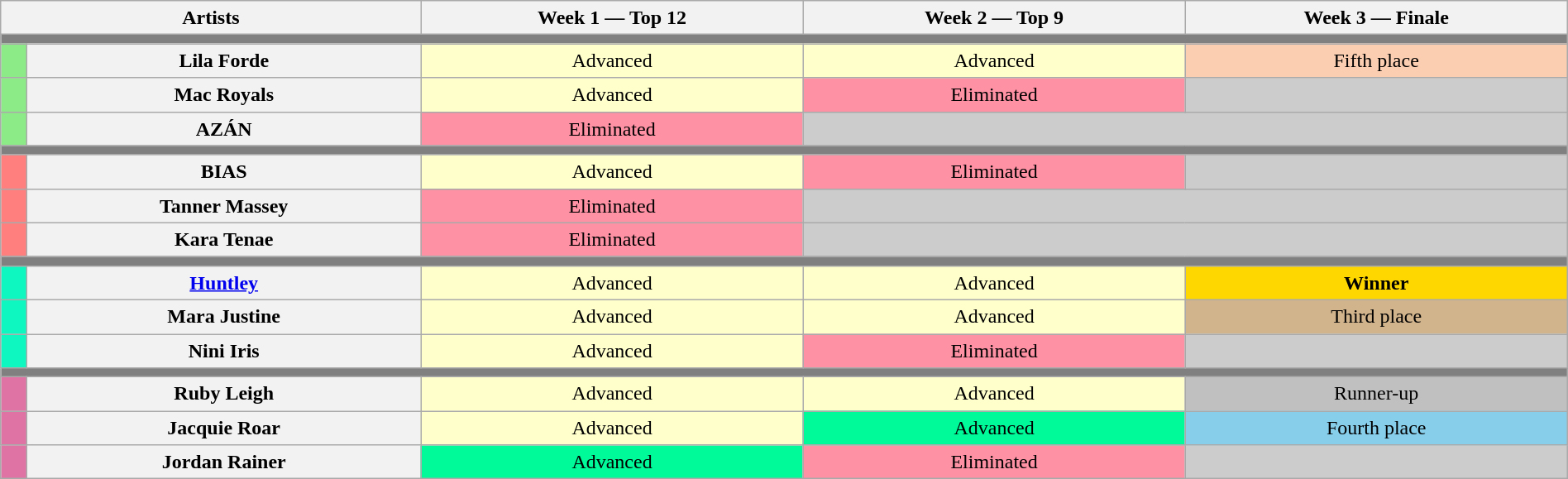<table class="wikitable" style="text-align:center; line-height:20px; width:100%">
<tr>
<th colspan="2" width="11%">Artists</th>
<th style="width:10%">Week 1 — Top 12</th>
<th style="width:10%">Week 2 — Top 9</th>
<th style="width:10%">Week 3 — Finale</th>
</tr>
<tr>
<th colspan="5" style="background:gray"></th>
</tr>
<tr>
<th style="background:#8deb87"></th>
<th scope="row">Lila Forde</th>
<td style="background:#ffffcc">Advanced</td>
<td style="background:#ffffcc">Advanced</td>
<td style="background:#fbceb1">Fifth place</td>
</tr>
<tr>
<th style="background:#8deb87"></th>
<th scope="row">Mac Royals</th>
<td style="background:#ffffcc">Advanced</td>
<td style="background:#FF91A4">Eliminated</td>
<td style="background:#ccc"></td>
</tr>
<tr>
<th style="background:#8deb87"></th>
<th scope="row">AZÁN</th>
<td style="background:#FF91A4">Eliminated</td>
<td colspan="2" style="background:#ccc"></td>
</tr>
<tr>
<th colspan="5" style="background:gray"></th>
</tr>
<tr>
<th style="background:#FF7F7F"></th>
<th scope="row">BIAS</th>
<td style="background:#ffffcc">Advanced</td>
<td style="background:#FF91A4">Eliminated</td>
<td style="background:#ccc"></td>
</tr>
<tr>
<th style="background:#FF7F7F"></th>
<th scope="row">Tanner Massey</th>
<td style="background:#FF91A4">Eliminated</td>
<td colspan="2" style="background:#ccc"></td>
</tr>
<tr>
<th style="background:#FF7F7F"></th>
<th scope="row">Kara Tenae</th>
<td style="background:#FF91A4">Eliminated</td>
<td colspan="2" style="background:#ccc"></td>
</tr>
<tr>
<th colspan="5" style="background:gray"></th>
</tr>
<tr>
<th style="background:#0ff7c0"></th>
<th scope="row"><a href='#'>Huntley</a></th>
<td style="background:#ffffcc">Advanced</td>
<td style="background:#ffffcc">Advanced</td>
<td style="background: gold"><strong>Winner</strong></td>
</tr>
<tr>
<th style="background:#0ff7c0"></th>
<th scope="row">Mara Justine</th>
<td style="background:#ffffcc">Advanced</td>
<td style="background:#ffffcc">Advanced</td>
<td style="background: tan">Third place</td>
</tr>
<tr>
<th style="background:#0ff7c0"></th>
<th scope="row">Nini Iris</th>
<td style="background:#ffffcc">Advanced</td>
<td style="background:#FF91A4">Eliminated</td>
<td style="background:#ccc"></td>
</tr>
<tr>
<th colspan="5" style="background:gray"></th>
</tr>
<tr>
<th style="background:#df74a4"></th>
<th scope="row">Ruby Leigh</th>
<td style="background:#ffffcc">Advanced</td>
<td style="background:#ffffcc">Advanced</td>
<td style="background: silver">Runner-up</td>
</tr>
<tr>
<th style="background:#df74a4"></th>
<th scope="row">Jacquie Roar</th>
<td style="background:#ffffcc">Advanced</td>
<td style="background:#00FA9A">Advanced</td>
<td style="background: skyblue">Fourth place</td>
</tr>
<tr>
<th style="background:#df74a4"></th>
<th scope="row">Jordan Rainer</th>
<td style="background:#00FA9A">Advanced</td>
<td style="background:#FF91A4">Eliminated</td>
<td style="background:#ccc"></td>
</tr>
</table>
